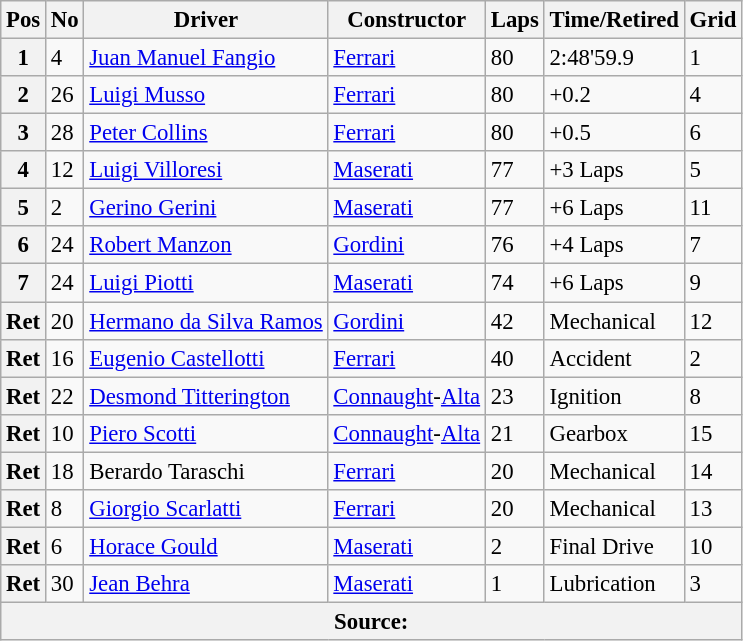<table class="wikitable" style="font-size: 95%">
<tr>
<th>Pos</th>
<th>No</th>
<th>Driver</th>
<th>Constructor</th>
<th>Laps</th>
<th>Time/Retired</th>
<th>Grid</th>
</tr>
<tr>
<th>1</th>
<td>4</td>
<td> <a href='#'>Juan Manuel Fangio</a></td>
<td><a href='#'>Ferrari</a></td>
<td>80</td>
<td>2:48'59.9</td>
<td>1</td>
</tr>
<tr>
<th>2</th>
<td>26</td>
<td> <a href='#'>Luigi Musso</a></td>
<td><a href='#'>Ferrari</a></td>
<td>80</td>
<td>+0.2</td>
<td>4</td>
</tr>
<tr>
<th>3</th>
<td>28</td>
<td> <a href='#'>Peter Collins</a></td>
<td><a href='#'>Ferrari</a></td>
<td>80</td>
<td>+0.5</td>
<td>6</td>
</tr>
<tr>
<th>4</th>
<td>12</td>
<td> <a href='#'>Luigi Villoresi</a></td>
<td><a href='#'>Maserati</a></td>
<td>77</td>
<td>+3 Laps</td>
<td>5</td>
</tr>
<tr>
<th>5</th>
<td>2</td>
<td> <a href='#'>Gerino Gerini</a></td>
<td><a href='#'>Maserati</a></td>
<td>77</td>
<td>+6 Laps</td>
<td>11</td>
</tr>
<tr>
<th>6</th>
<td>24</td>
<td> <a href='#'>Robert Manzon</a></td>
<td><a href='#'>Gordini</a></td>
<td>76</td>
<td>+4 Laps</td>
<td>7</td>
</tr>
<tr>
<th>7</th>
<td>24</td>
<td> <a href='#'>Luigi Piotti</a></td>
<td><a href='#'>Maserati</a></td>
<td>74</td>
<td>+6 Laps</td>
<td>9</td>
</tr>
<tr>
<th>Ret</th>
<td>20</td>
<td> <a href='#'>Hermano da Silva Ramos</a></td>
<td><a href='#'>Gordini</a></td>
<td>42</td>
<td>Mechanical</td>
<td>12</td>
</tr>
<tr>
<th>Ret</th>
<td>16</td>
<td> <a href='#'>Eugenio Castellotti</a></td>
<td><a href='#'>Ferrari</a></td>
<td>40</td>
<td>Accident</td>
<td>2</td>
</tr>
<tr>
<th>Ret</th>
<td>22</td>
<td> <a href='#'>Desmond Titterington</a></td>
<td><a href='#'>Connaught</a>-<a href='#'>Alta</a></td>
<td>23</td>
<td>Ignition</td>
<td>8</td>
</tr>
<tr>
<th>Ret</th>
<td>10</td>
<td> <a href='#'>Piero Scotti</a></td>
<td><a href='#'>Connaught</a>-<a href='#'>Alta</a></td>
<td>21</td>
<td>Gearbox</td>
<td>15</td>
</tr>
<tr>
<th>Ret</th>
<td>18</td>
<td> Berardo Taraschi</td>
<td><a href='#'>Ferrari</a></td>
<td>20</td>
<td>Mechanical</td>
<td>14</td>
</tr>
<tr>
<th>Ret</th>
<td>8</td>
<td> <a href='#'>Giorgio Scarlatti</a></td>
<td><a href='#'>Ferrari</a></td>
<td>20</td>
<td>Mechanical</td>
<td>13</td>
</tr>
<tr>
<th>Ret</th>
<td>6</td>
<td> <a href='#'>Horace Gould</a></td>
<td><a href='#'>Maserati</a></td>
<td>2</td>
<td>Final Drive</td>
<td>10</td>
</tr>
<tr>
<th>Ret</th>
<td>30</td>
<td> <a href='#'>Jean Behra</a></td>
<td><a href='#'>Maserati</a></td>
<td>1</td>
<td>Lubrication</td>
<td>3</td>
</tr>
<tr>
<th colspan=8>Source:</th>
</tr>
</table>
